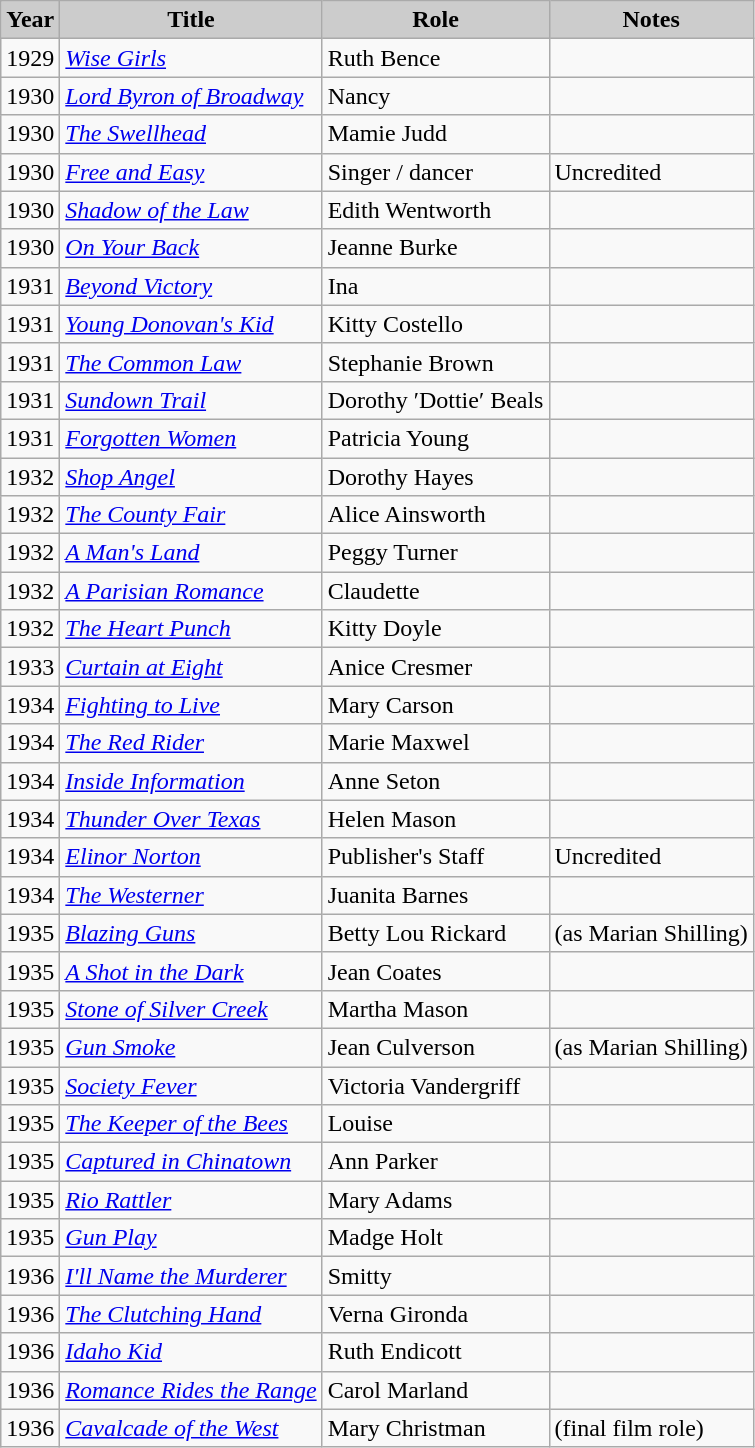<table class="wikitable">
<tr>
<th style="background: #CCCCCC;">Year</th>
<th style="background: #CCCCCC;">Title</th>
<th style="background: #CCCCCC;">Role</th>
<th style="background: #CCCCCC;">Notes</th>
</tr>
<tr>
<td>1929</td>
<td><em><a href='#'>Wise Girls</a></em></td>
<td>Ruth Bence</td>
<td></td>
</tr>
<tr>
<td>1930</td>
<td><em><a href='#'>Lord Byron of Broadway</a></em></td>
<td>Nancy</td>
<td></td>
</tr>
<tr>
<td>1930</td>
<td><em><a href='#'>The Swellhead</a></em></td>
<td>Mamie Judd</td>
<td></td>
</tr>
<tr>
<td>1930</td>
<td><em><a href='#'>Free and Easy</a></em></td>
<td>Singer / dancer</td>
<td>Uncredited</td>
</tr>
<tr>
<td>1930</td>
<td><em><a href='#'>Shadow of the Law</a></em></td>
<td>Edith Wentworth</td>
<td></td>
</tr>
<tr>
<td>1930</td>
<td><em><a href='#'>On Your Back</a></em></td>
<td>Jeanne Burke</td>
<td></td>
</tr>
<tr>
<td>1931</td>
<td><em><a href='#'>Beyond Victory</a></em></td>
<td>Ina</td>
<td></td>
</tr>
<tr>
<td>1931</td>
<td><em><a href='#'>Young Donovan's Kid</a></em></td>
<td>Kitty Costello</td>
<td></td>
</tr>
<tr>
<td>1931</td>
<td><em><a href='#'>The Common Law</a></em></td>
<td>Stephanie Brown</td>
<td></td>
</tr>
<tr>
<td>1931</td>
<td><em><a href='#'>Sundown Trail</a></em></td>
<td>Dorothy ′Dottie′ Beals</td>
<td></td>
</tr>
<tr>
<td>1931</td>
<td><em><a href='#'>Forgotten Women</a></em></td>
<td>Patricia Young</td>
<td></td>
</tr>
<tr>
<td>1932</td>
<td><em><a href='#'>Shop Angel</a></em></td>
<td>Dorothy Hayes</td>
<td></td>
</tr>
<tr>
<td>1932</td>
<td><em><a href='#'>The County Fair</a></em></td>
<td>Alice Ainsworth</td>
<td></td>
</tr>
<tr>
<td>1932</td>
<td><em><a href='#'>A Man's Land</a></em></td>
<td>Peggy Turner</td>
<td></td>
</tr>
<tr>
<td>1932</td>
<td><em><a href='#'>A Parisian Romance</a></em></td>
<td>Claudette</td>
<td></td>
</tr>
<tr>
<td>1932</td>
<td><em><a href='#'>The Heart Punch</a></em></td>
<td>Kitty Doyle</td>
<td></td>
</tr>
<tr>
<td>1933</td>
<td><em><a href='#'>Curtain at Eight</a></em></td>
<td>Anice Cresmer</td>
<td></td>
</tr>
<tr>
<td>1934</td>
<td><em><a href='#'>Fighting to Live</a></em></td>
<td>Mary Carson</td>
<td></td>
</tr>
<tr>
<td>1934</td>
<td><em><a href='#'>The Red Rider</a></em></td>
<td>Marie Maxwel</td>
<td></td>
</tr>
<tr>
<td>1934</td>
<td><em><a href='#'>Inside Information</a></em></td>
<td>Anne Seton</td>
<td></td>
</tr>
<tr>
<td>1934</td>
<td><em><a href='#'>Thunder Over Texas</a></em></td>
<td>Helen Mason</td>
<td></td>
</tr>
<tr>
<td>1934</td>
<td><em><a href='#'>Elinor Norton</a></em></td>
<td>Publisher's Staff</td>
<td>Uncredited</td>
</tr>
<tr>
<td>1934</td>
<td><em><a href='#'>The Westerner</a></em></td>
<td>Juanita Barnes</td>
<td></td>
</tr>
<tr>
<td>1935</td>
<td><em><a href='#'>Blazing Guns</a></em></td>
<td>Betty Lou Rickard</td>
<td>(as Marian Shilling)</td>
</tr>
<tr>
<td>1935</td>
<td><em><a href='#'>A Shot in the Dark</a></em></td>
<td>Jean Coates</td>
<td></td>
</tr>
<tr>
<td>1935</td>
<td><em><a href='#'>Stone of Silver Creek</a></em></td>
<td>Martha Mason</td>
<td></td>
</tr>
<tr>
<td>1935</td>
<td><em><a href='#'>Gun Smoke</a></em></td>
<td>Jean Culverson</td>
<td>(as Marian Shilling)</td>
</tr>
<tr>
<td>1935</td>
<td><em><a href='#'>Society Fever</a></em></td>
<td>Victoria Vandergriff</td>
<td></td>
</tr>
<tr>
<td>1935</td>
<td><em><a href='#'>The Keeper of the Bees</a></em></td>
<td>Louise</td>
<td></td>
</tr>
<tr>
<td>1935</td>
<td><em><a href='#'>Captured in Chinatown</a></em></td>
<td>Ann Parker</td>
<td></td>
</tr>
<tr>
<td>1935</td>
<td><em><a href='#'>Rio Rattler</a></em></td>
<td>Mary Adams</td>
<td></td>
</tr>
<tr>
<td>1935</td>
<td><em><a href='#'>Gun Play</a></em></td>
<td>Madge Holt</td>
<td></td>
</tr>
<tr>
<td>1936</td>
<td><em><a href='#'>I'll Name the Murderer</a></em></td>
<td>Smitty</td>
<td></td>
</tr>
<tr>
<td>1936</td>
<td><em><a href='#'>The Clutching Hand</a></em></td>
<td>Verna Gironda</td>
<td></td>
</tr>
<tr>
<td>1936</td>
<td><em><a href='#'>Idaho Kid</a></em></td>
<td>Ruth Endicott</td>
<td></td>
</tr>
<tr>
<td>1936</td>
<td><em><a href='#'>Romance Rides the Range</a></em></td>
<td>Carol Marland</td>
<td></td>
</tr>
<tr>
<td>1936</td>
<td><em><a href='#'>Cavalcade of the West</a></em></td>
<td>Mary Christman</td>
<td>(final film role)</td>
</tr>
</table>
